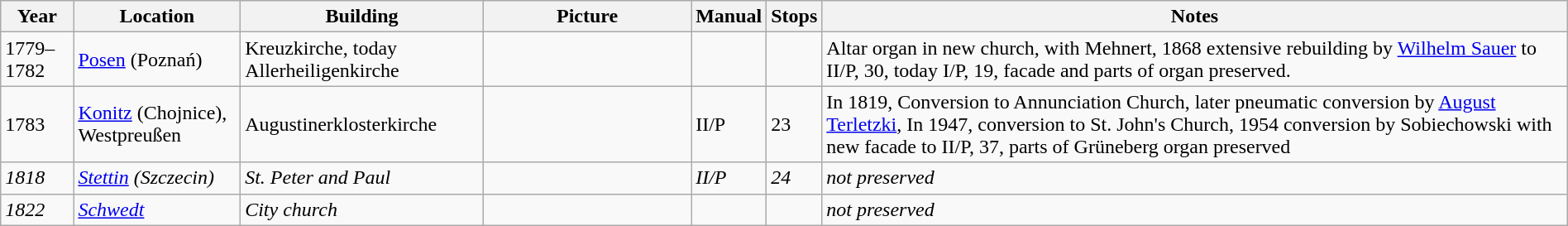<table class="wikitable sortable" width="100%">
<tr class="hintergrundfarbe5">
<th>Year</th>
<th>Location</th>
<th>Building</th>
<th class=unsortable style="width:160px">Picture</th>
<th>Manual</th>
<th>Stops</th>
<th class="unsortable">Notes</th>
</tr>
<tr>
<td>1779–1782</td>
<td><a href='#'>Posen</a> (Poznań)</td>
<td>Kreuzkirche, today Allerheiligenkirche</td>
<td></td>
<td></td>
<td></td>
<td>Altar organ in new church, with Mehnert, 1868 extensive rebuilding by <a href='#'>Wilhelm Sauer</a> to II/P, 30, today I/P, 19, facade and parts of organ preserved.</td>
</tr>
<tr>
<td>1783</td>
<td><a href='#'>Konitz</a> (Chojnice), Westpreußen</td>
<td>Augustinerklosterkirche</td>
<td></td>
<td>II/P</td>
<td>23</td>
<td>In 1819, Conversion to Annunciation Church, later pneumatic conversion by <a href='#'>August Terletzki</a>, In 1947, conversion to St. John's Church, 1954 conversion by Sobiechowski with new facade to II/P, 37, parts of Grüneberg organ preserved</td>
</tr>
<tr>
<td><em>1818</em></td>
<td><em><a href='#'>Stettin</a> (Szczecin)</em></td>
<td><em>St. Peter and Paul</em></td>
<td></td>
<td><em>II/P</em></td>
<td><em>24</em></td>
<td><em>not preserved</em></td>
</tr>
<tr>
<td><em>1822</em></td>
<td><em><a href='#'>Schwedt</a></em></td>
<td><em>City church</em></td>
<td></td>
<td></td>
<td></td>
<td><em>not preserved</em></td>
</tr>
</table>
